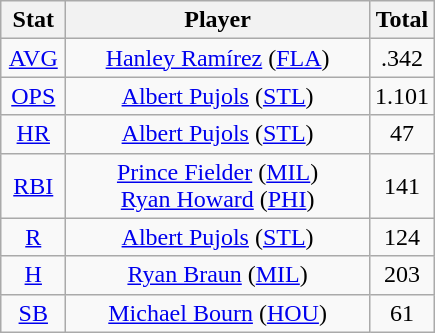<table class="wikitable" style="text-align:center;">
<tr>
<th style="width:15%">Stat</th>
<th>Player</th>
<th style="width:15%">Total</th>
</tr>
<tr>
<td><a href='#'>AVG</a></td>
<td><a href='#'>Hanley Ramírez</a> (<a href='#'>FLA</a>)</td>
<td>.342</td>
</tr>
<tr>
<td><a href='#'>OPS</a></td>
<td><a href='#'>Albert Pujols</a> (<a href='#'>STL</a>)</td>
<td>1.101</td>
</tr>
<tr>
<td><a href='#'>HR</a></td>
<td><a href='#'>Albert Pujols</a> (<a href='#'>STL</a>)</td>
<td>47</td>
</tr>
<tr>
<td><a href='#'>RBI</a></td>
<td><a href='#'>Prince Fielder</a> (<a href='#'>MIL</a>)<br><a href='#'>Ryan Howard</a> (<a href='#'>PHI</a>)</td>
<td>141</td>
</tr>
<tr>
<td><a href='#'>R</a></td>
<td><a href='#'>Albert Pujols</a> (<a href='#'>STL</a>)</td>
<td>124</td>
</tr>
<tr>
<td><a href='#'>H</a></td>
<td><a href='#'>Ryan Braun</a> (<a href='#'>MIL</a>)</td>
<td>203</td>
</tr>
<tr>
<td><a href='#'>SB</a></td>
<td><a href='#'>Michael Bourn</a> (<a href='#'>HOU</a>)</td>
<td>61</td>
</tr>
</table>
